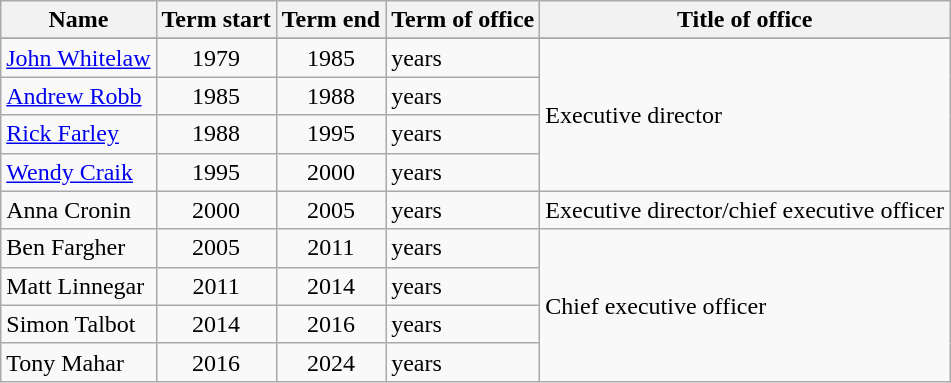<table class="wikitable">
<tr>
<th valign="top" bgcolor="#039">Name</th>
<th valign="top" bgcolor="#039">Term start</th>
<th valign="top" bgcolor="#039">Term end</th>
<th valign="top" bgcolor="#039">Term of office</th>
<th valign="top" bgcolor="#039">Title of office</th>
</tr>
<tr bgcolor="#039">
</tr>
<tr>
<td><a href='#'>John Whitelaw</a></td>
<td align="center">1979</td>
<td align=center>1985</td>
<td> years</td>
<td rowspan=4>Executive director</td>
</tr>
<tr>
<td><a href='#'>Andrew Robb</a>  </td>
<td align=center>1985</td>
<td align=center>1988</td>
<td> years</td>
</tr>
<tr>
<td><a href='#'>Rick Farley</a></td>
<td align=center>1988</td>
<td align=center>1995</td>
<td> years</td>
</tr>
<tr>
<td><a href='#'>Wendy Craik</a></td>
<td align="center">1995</td>
<td align=center>2000</td>
<td> years</td>
</tr>
<tr>
<td>Anna Cronin</td>
<td align=center>2000</td>
<td align=center>2005</td>
<td> years</td>
<td>Executive director/chief executive officer</td>
</tr>
<tr>
<td>Ben Fargher</td>
<td align=center>2005</td>
<td align=center>2011</td>
<td> years</td>
<td rowspan=4>Chief executive officer</td>
</tr>
<tr>
<td>Matt Linnegar</td>
<td align=center>2011</td>
<td align=center>2014</td>
<td> years</td>
</tr>
<tr>
<td>Simon Talbot</td>
<td align=center>2014</td>
<td align=center>2016</td>
<td> years</td>
</tr>
<tr>
<td>Tony Mahar</td>
<td align=center>2016</td>
<td align=center>2024</td>
<td> years</td>
</tr>
</table>
